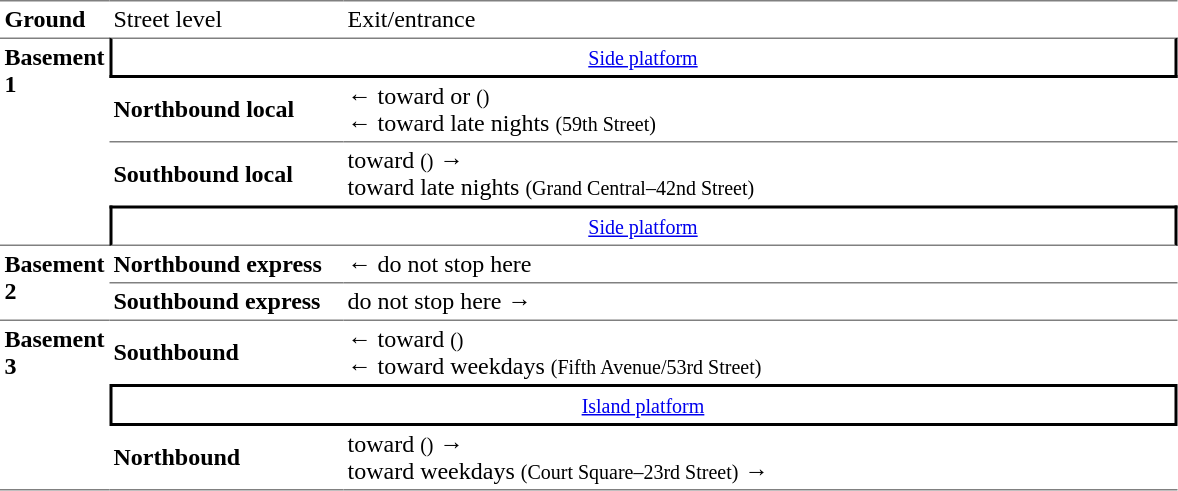<table table border=0 cellspacing=0 cellpadding=3>
<tr>
<td style="border-top:solid 1px gray;" width=50><strong>Ground</strong></td>
<td style="border-top:solid 1px gray;" width=150>Street level</td>
<td style="border-top:solid 1px gray;" width=550>Exit/entrance<br></td>
</tr>
<tr>
<td style="border-top:solid 1px gray;border-bottom:solid 1px gray;vertical-align:top;" rowspan=4><strong>Basement 1</strong></td>
<td style="border-top:solid 1px gray;border-right:solid 2px black;border-left:solid 2px black;border-bottom:solid 2px black;text-align:center;" colspan=2><small><a href='#'>Side platform</a> </small></td>
</tr>
<tr>
<td style="border-bottom:solid 1px gray;"><span><strong>Northbound local</strong></span></td>
<td style="border-bottom:solid 1px gray;">←  toward  or  <small>()</small><br>←  toward  late nights <small>(59th Street)</small></td>
</tr>
<tr>
<td><span><strong>Southbound local</strong></span></td>
<td>  toward  <small>()</small> →<br>  toward  late nights <small>(Grand Central–42nd Street)</small></td>
</tr>
<tr>
<td style="border-bottom:solid 1px gray;border-top:solid 2px black;border-right:solid 2px black;border-left:solid 2px black;" align=center colspan=2><small><a href='#'>Side platform</a> </small></td>
</tr>
<tr>
<td style="border-bottom:solid 1px gray;vertical-align:top;" rowspan=2><strong>Basement 2</strong></td>
<td style="border-bottom:solid 1px gray;"><span><strong>Northbound express</strong></span></td>
<td style="border-bottom:solid 1px gray;">←  do not stop here</td>
</tr>
<tr>
<td style="border-bottom:solid 1px gray;"><span><strong>Southbound express</strong></span></td>
<td style="border-bottom:solid 1px gray;">  do not stop here →</td>
</tr>
<tr>
<td style="border-bottom:solid 1px gray;vertical-align:top;" rowspan=3><strong>Basement 3</strong></td>
<td><strong>Southbound</strong></td>
<td>←  toward  <small>()</small><br>←  toward  weekdays <small>(Fifth Avenue/53rd Street)</small></td>
</tr>
<tr>
<td style="border-top:solid 2px black;border-right:solid 2px black;border-left:solid 2px black;border-bottom:solid 2px black;" align=center colspan=2><small><a href='#'>Island platform</a> </small></td>
</tr>
<tr>
<td style="border-bottom:solid 1px gray;"><strong>Northbound</strong></td>
<td style="border-bottom:solid 1px gray;">  toward  <small>()</small> →<br>  toward  weekdays <small>(Court Square–23rd Street)</small> →</td>
</tr>
</table>
